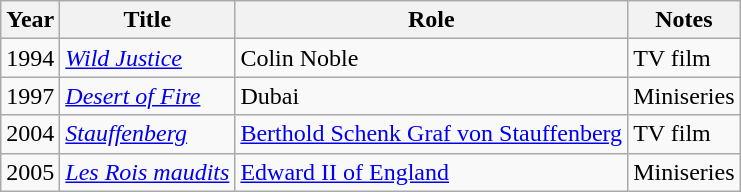<table class="wikitable sortable">
<tr>
<th>Year</th>
<th>Title</th>
<th>Role</th>
<th class="unsortable">Notes</th>
</tr>
<tr Stauffenberg (film)>
<td>1994</td>
<td><em><a href='#'>Wild Justice</a></em></td>
<td>Colin Noble</td>
<td>TV film</td>
</tr>
<tr>
<td>1997</td>
<td><em><a href='#'>Desert of Fire</a></em></td>
<td>Dubai</td>
<td>Miniseries</td>
</tr>
<tr>
<td>2004</td>
<td><em><a href='#'>Stauffenberg</a></em></td>
<td><a href='#'>Berthold Schenk Graf von Stauffenberg</a></td>
<td>TV film</td>
</tr>
<tr>
<td>2005</td>
<td><em><a href='#'>Les Rois maudits</a></em></td>
<td><a href='#'>Edward II of England</a></td>
<td>Miniseries</td>
</tr>
</table>
